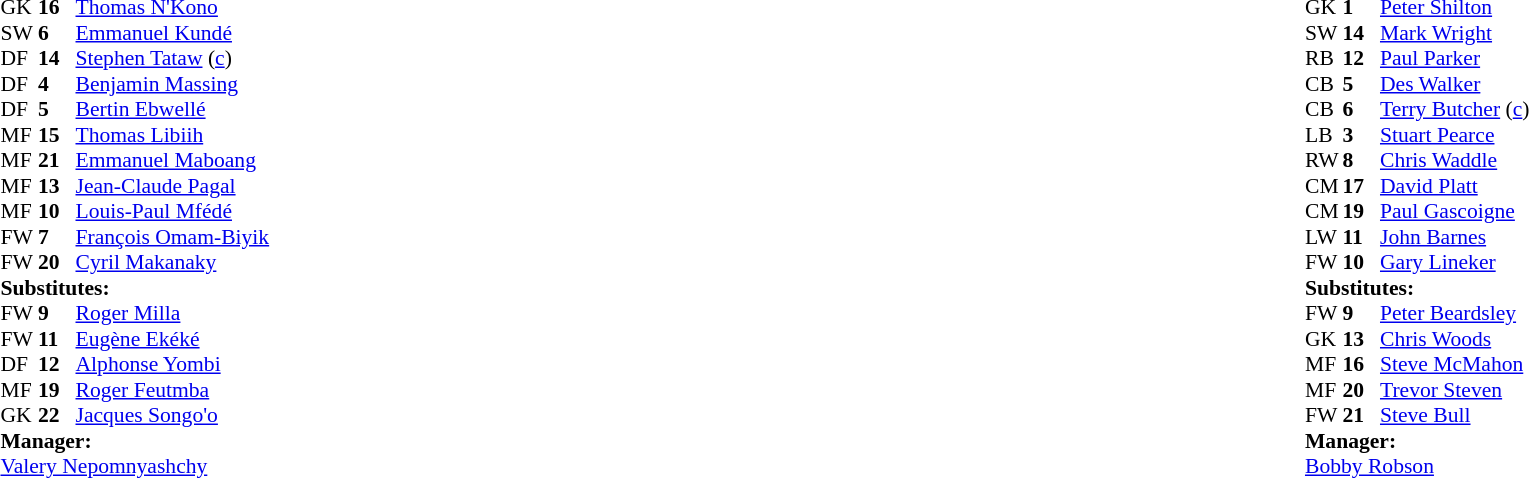<table width="100%">
<tr>
<td valign="top" width="50%"><br><table style="font-size: 90%" cellspacing="0" cellpadding="0">
<tr>
<th width="25"></th>
<th width="25"></th>
</tr>
<tr>
<td>GK</td>
<td><strong>16</strong></td>
<td><a href='#'>Thomas N'Kono</a></td>
<td></td>
</tr>
<tr>
<td>SW</td>
<td><strong>6</strong></td>
<td><a href='#'>Emmanuel Kundé</a></td>
</tr>
<tr>
<td>DF</td>
<td><strong>14</strong></td>
<td><a href='#'>Stephen Tataw</a> (<a href='#'>c</a>)</td>
</tr>
<tr>
<td>DF</td>
<td><strong>4</strong></td>
<td><a href='#'>Benjamin Massing</a></td>
<td></td>
</tr>
<tr>
<td>DF</td>
<td><strong>5</strong></td>
<td><a href='#'>Bertin Ebwellé</a></td>
</tr>
<tr>
<td>MF</td>
<td><strong>15</strong></td>
<td><a href='#'>Thomas Libiih</a></td>
</tr>
<tr>
<td>MF</td>
<td><strong>21</strong></td>
<td><a href='#'>Emmanuel Maboang</a></td>
<td></td>
<td></td>
</tr>
<tr>
<td>MF</td>
<td><strong>13</strong></td>
<td><a href='#'>Jean-Claude Pagal</a></td>
</tr>
<tr>
<td>MF</td>
<td><strong>10</strong></td>
<td><a href='#'>Louis-Paul Mfédé</a></td>
<td></td>
<td></td>
</tr>
<tr>
<td>FW</td>
<td><strong>7</strong></td>
<td><a href='#'>François Omam-Biyik</a></td>
</tr>
<tr>
<td>FW</td>
<td><strong>20</strong></td>
<td><a href='#'>Cyril Makanaky</a></td>
</tr>
<tr>
<td colspan=3><strong>Substitutes:</strong></td>
</tr>
<tr>
<td>FW</td>
<td><strong>9</strong></td>
<td><a href='#'>Roger Milla</a></td>
<td></td>
<td></td>
</tr>
<tr>
<td>FW</td>
<td><strong>11</strong></td>
<td><a href='#'>Eugène Ekéké</a></td>
<td></td>
<td></td>
</tr>
<tr>
<td>DF</td>
<td><strong>12</strong></td>
<td><a href='#'>Alphonse Yombi</a></td>
</tr>
<tr>
<td>MF</td>
<td><strong>19</strong></td>
<td><a href='#'>Roger Feutmba</a></td>
</tr>
<tr>
<td>GK</td>
<td><strong>22</strong></td>
<td><a href='#'>Jacques Songo'o</a></td>
</tr>
<tr>
<td colspan=3><strong>Manager:</strong></td>
</tr>
<tr>
<td colspan="4"> <a href='#'>Valery Nepomnyashchy</a></td>
</tr>
</table>
</td>
<td valign="top" width="50%"><br><table style="font-size: 90%" cellspacing="0" cellpadding="0" align=center>
<tr>
<th width="25"></th>
<th width="25"></th>
</tr>
<tr>
<td>GK</td>
<td><strong>1</strong></td>
<td><a href='#'>Peter Shilton</a></td>
</tr>
<tr>
<td>SW</td>
<td><strong>14</strong></td>
<td><a href='#'>Mark Wright</a></td>
</tr>
<tr>
<td>RB</td>
<td><strong>12</strong></td>
<td><a href='#'>Paul Parker</a></td>
</tr>
<tr>
<td>CB</td>
<td><strong>5</strong></td>
<td><a href='#'>Des Walker</a></td>
</tr>
<tr>
<td>CB</td>
<td><strong>6</strong></td>
<td><a href='#'>Terry Butcher</a> (<a href='#'>c</a>)</td>
<td></td>
<td></td>
</tr>
<tr>
<td>LB</td>
<td><strong>3</strong></td>
<td><a href='#'>Stuart Pearce</a></td>
<td></td>
</tr>
<tr>
<td>RW</td>
<td><strong>8</strong></td>
<td><a href='#'>Chris Waddle</a></td>
</tr>
<tr>
<td>CM</td>
<td><strong>17</strong></td>
<td><a href='#'>David Platt</a></td>
</tr>
<tr>
<td>CM</td>
<td><strong>19</strong></td>
<td><a href='#'>Paul Gascoigne</a></td>
</tr>
<tr>
<td>LW</td>
<td><strong>11</strong></td>
<td><a href='#'>John Barnes</a></td>
<td></td>
<td></td>
</tr>
<tr>
<td>FW</td>
<td><strong>10</strong></td>
<td><a href='#'>Gary Lineker</a></td>
</tr>
<tr>
<td colspan=3><strong>Substitutes:</strong></td>
</tr>
<tr>
<td>FW</td>
<td><strong>9</strong></td>
<td><a href='#'>Peter Beardsley</a></td>
<td></td>
<td></td>
</tr>
<tr>
<td>GK</td>
<td><strong>13</strong></td>
<td><a href='#'>Chris Woods</a></td>
</tr>
<tr>
<td>MF</td>
<td><strong>16</strong></td>
<td><a href='#'>Steve McMahon</a></td>
</tr>
<tr>
<td>MF</td>
<td><strong>20</strong></td>
<td><a href='#'>Trevor Steven</a></td>
<td></td>
<td></td>
</tr>
<tr>
<td>FW</td>
<td><strong>21</strong></td>
<td><a href='#'>Steve Bull</a></td>
</tr>
<tr>
<td colspan=3><strong>Manager:</strong></td>
</tr>
<tr>
<td colspan="4"><a href='#'>Bobby Robson</a></td>
</tr>
</table>
</td>
</tr>
</table>
